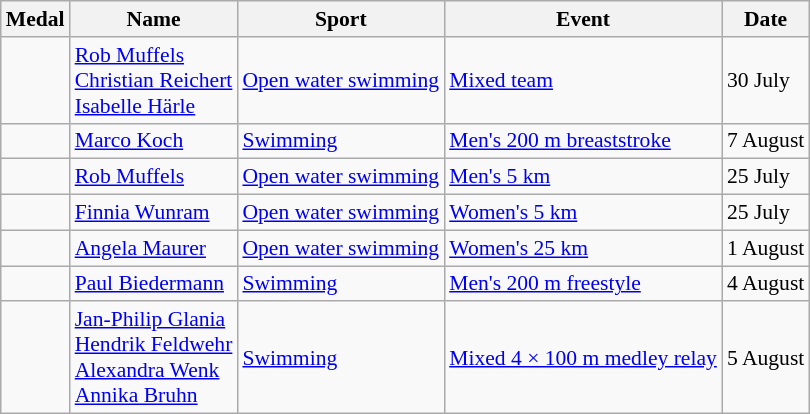<table class="wikitable sortable" style="font-size:90%">
<tr>
<th>Medal</th>
<th>Name</th>
<th>Sport</th>
<th>Event</th>
<th>Date</th>
</tr>
<tr>
<td></td>
<td><a href='#'>Rob Muffels</a><br><a href='#'>Christian Reichert</a><br><a href='#'>Isabelle Härle</a></td>
<td><a href='#'>Open water swimming</a></td>
<td><a href='#'>Mixed team</a></td>
<td>30 July</td>
</tr>
<tr>
<td></td>
<td><a href='#'>Marco Koch</a></td>
<td><a href='#'>Swimming</a></td>
<td><a href='#'>Men's 200 m breaststroke</a></td>
<td>7 August</td>
</tr>
<tr>
<td></td>
<td><a href='#'>Rob Muffels</a></td>
<td><a href='#'>Open water swimming</a></td>
<td><a href='#'>Men's 5 km</a></td>
<td>25 July</td>
</tr>
<tr>
<td></td>
<td><a href='#'>Finnia Wunram</a></td>
<td><a href='#'>Open water swimming</a></td>
<td><a href='#'>Women's 5 km</a></td>
<td>25 July</td>
</tr>
<tr>
<td></td>
<td><a href='#'>Angela Maurer</a></td>
<td><a href='#'>Open water swimming</a></td>
<td><a href='#'>Women's 25 km</a></td>
<td>1 August</td>
</tr>
<tr>
<td></td>
<td><a href='#'>Paul Biedermann</a></td>
<td><a href='#'>Swimming</a></td>
<td><a href='#'>Men's 200 m freestyle</a></td>
<td>4 August</td>
</tr>
<tr>
<td></td>
<td><a href='#'>Jan-Philip Glania</a><br><a href='#'>Hendrik Feldwehr</a><br><a href='#'>Alexandra Wenk</a><br><a href='#'>Annika Bruhn</a></td>
<td><a href='#'>Swimming</a></td>
<td><a href='#'>Mixed 4 × 100 m medley relay</a></td>
<td>5 August</td>
</tr>
</table>
